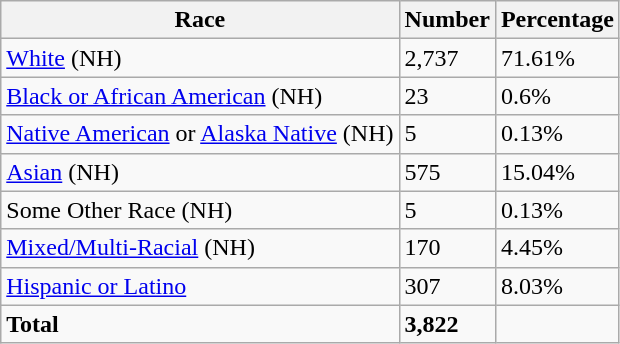<table class="wikitable">
<tr>
<th>Race</th>
<th>Number</th>
<th>Percentage</th>
</tr>
<tr>
<td><a href='#'>White</a> (NH)</td>
<td>2,737</td>
<td>71.61%</td>
</tr>
<tr>
<td><a href='#'>Black or African American</a> (NH)</td>
<td>23</td>
<td>0.6%</td>
</tr>
<tr>
<td><a href='#'>Native American</a> or <a href='#'>Alaska Native</a> (NH)</td>
<td>5</td>
<td>0.13%</td>
</tr>
<tr>
<td><a href='#'>Asian</a> (NH)</td>
<td>575</td>
<td>15.04%</td>
</tr>
<tr>
<td>Some Other Race (NH)</td>
<td>5</td>
<td>0.13%</td>
</tr>
<tr>
<td><a href='#'>Mixed/Multi-Racial</a> (NH)</td>
<td>170</td>
<td>4.45%</td>
</tr>
<tr>
<td><a href='#'>Hispanic or Latino</a></td>
<td>307</td>
<td>8.03%</td>
</tr>
<tr>
<td><strong>Total</strong></td>
<td><strong>3,822</strong></td>
<td></td>
</tr>
</table>
